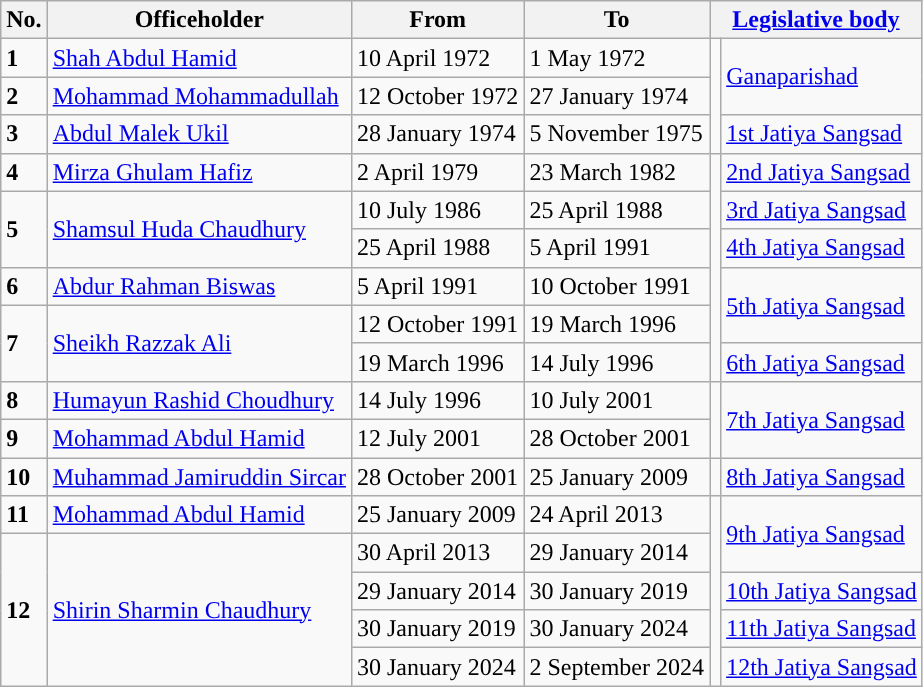<table class="wikitable">
<tr>
<th align=center>No.</th>
<th align=center>Officeholder</th>
<th align=center>From</th>
<th align=center>To</th>
<th align=center colspan=2><strong><a href='#'>Legislative body</a></strong></th>
</tr>
<tr>
<td><strong>1</strong></td>
<td><a href='#'>Shah Abdul Hamid</a></td>
<td>10 April 1972</td>
<td>1 May 1972</td>
<td rowspan=3 style="background-color: "></td>
<td rowspan=2><a href='#'>Ganaparishad</a></td>
</tr>
<tr>
<td><strong>2</strong></td>
<td><a href='#'>Mohammad Mohammadullah</a></td>
<td>12 October 1972</td>
<td>27 January 1974</td>
</tr>
<tr>
<td><strong>3</strong></td>
<td><a href='#'>Abdul Malek Ukil</a></td>
<td>28 January 1974</td>
<td>5 November 1975</td>
<td><a href='#'>1st Jatiya Sangsad</a></td>
</tr>
<tr>
<td><strong>4</strong></td>
<td><a href='#'>Mirza Ghulam Hafiz</a></td>
<td>2 April 1979</td>
<td>23 March 1982</td>
<td rowspan=6 style="background-color: "></td>
<td><a href='#'>2nd Jatiya Sangsad</a></td>
</tr>
<tr>
<td rowspan="2"><strong>5</strong></td>
<td rowspan="2"><a href='#'>Shamsul Huda Chaudhury</a></td>
<td>10 July 1986</td>
<td>25 April 1988</td>
<td><a href='#'>3rd Jatiya Sangsad</a></td>
</tr>
<tr>
<td>25 April 1988</td>
<td>5 April 1991</td>
<td><a href='#'>4th Jatiya Sangsad</a></td>
</tr>
<tr>
<td><strong>6</strong></td>
<td><a href='#'>Abdur Rahman Biswas</a></td>
<td>5 April 1991</td>
<td>10 October 1991</td>
<td rowspan="2"><a href='#'>5th Jatiya Sangsad</a></td>
</tr>
<tr>
<td rowspan="2"><strong>7</strong></td>
<td rowspan="2"><a href='#'>Sheikh Razzak Ali</a></td>
<td>12 October 1991</td>
<td>19 March 1996</td>
</tr>
<tr>
<td>19 March 1996</td>
<td>14 July 1996</td>
<td><a href='#'>6th Jatiya Sangsad</a></td>
</tr>
<tr>
<td><strong>8</strong></td>
<td><a href='#'>Humayun Rashid Choudhury</a></td>
<td>14 July 1996</td>
<td>10 July 2001</td>
<td rowspan=2 style="background-color: "></td>
<td rowspan="2"><a href='#'>7th Jatiya Sangsad</a></td>
</tr>
<tr>
<td><strong>9</strong></td>
<td><a href='#'>Mohammad Abdul Hamid</a></td>
<td>12 July 2001</td>
<td>28 October 2001</td>
</tr>
<tr>
<td><strong>10</strong></td>
<td><a href='#'>Muhammad Jamiruddin Sircar</a></td>
<td>28 October 2001</td>
<td>25 January 2009</td>
<td rowspan=1 style="background-color: "></td>
<td><a href='#'>8th Jatiya Sangsad</a></td>
</tr>
<tr>
<td><strong>11</strong></td>
<td><a href='#'>Mohammad Abdul Hamid</a></td>
<td>25 January 2009</td>
<td>24 April 2013</td>
<td rowspan=5 style="background-color: "></td>
<td rowspan="2"><a href='#'>9th Jatiya Sangsad</a></td>
</tr>
<tr>
<td rowspan="4"><strong>12</strong></td>
<td rowspan="4"><a href='#'>Shirin Sharmin Chaudhury</a></td>
<td>30 April 2013</td>
<td>29 January 2014</td>
</tr>
<tr>
<td>29 January 2014</td>
<td>30 January 2019</td>
<td><a href='#'>10th Jatiya Sangsad</a></td>
</tr>
<tr>
<td>30 January 2019</td>
<td>30 January 2024</td>
<td><a href='#'>11th Jatiya Sangsad</a></td>
</tr>
<tr>
<td>30 January 2024</td>
<td>2 September 2024</td>
<td><a href='#'>12th Jatiya Sangsad</a></td>
</tr>
</table>
